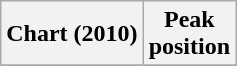<table class="wikitable sortable">
<tr>
<th>Chart (2010)</th>
<th>Peak<br>position</th>
</tr>
<tr>
</tr>
</table>
